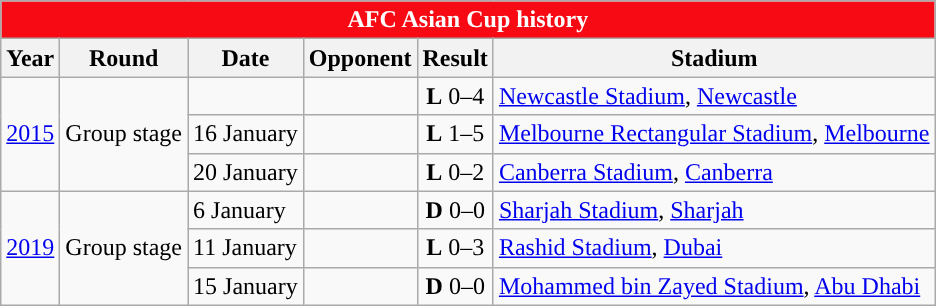<table class="wikitable collapsible collapsed" style="text-align: center;font-size:100%;">
<tr>
<th colspan=6 style="background: #F70A13; color:white;">AFC Asian Cup history</th>
</tr>
<tr>
<th>Year</th>
<th>Round</th>
<th>Date</th>
<th>Opponent</th>
<th>Result</th>
<th>Stadium</th>
</tr>
<tr>
<td rowspan=3> <a href='#'>2015</a></td>
<td rowspan=3>Group stage</td>
<td align="left"></td>
<td align="left"></td>
<td><strong>L</strong> 0–4</td>
<td align="left"><a href='#'>Newcastle Stadium</a>, <a href='#'>Newcastle</a></td>
</tr>
<tr>
<td align="left">16 January</td>
<td align="left"></td>
<td><strong>L</strong> 1–5</td>
<td align="left"><a href='#'>Melbourne Rectangular Stadium</a>, <a href='#'>Melbourne</a></td>
</tr>
<tr>
<td align="left">20 January</td>
<td align="left"></td>
<td><strong>L</strong> 0–2</td>
<td align="left"><a href='#'>Canberra Stadium</a>, <a href='#'>Canberra</a></td>
</tr>
<tr>
<td rowspan=3> <a href='#'>2019</a></td>
<td rowspan=3>Group stage</td>
<td align="left">6 January</td>
<td align="left"></td>
<td><strong>D</strong> 0–0</td>
<td align="left"><a href='#'>Sharjah Stadium</a>, <a href='#'>Sharjah</a></td>
</tr>
<tr>
<td align="left">11 January</td>
<td align="left"></td>
<td><strong>L</strong> 0–3</td>
<td align="left"><a href='#'>Rashid Stadium</a>, <a href='#'>Dubai</a></td>
</tr>
<tr>
<td align="left">15 January</td>
<td align="left"></td>
<td><strong>D</strong> 0–0</td>
<td align="left"><a href='#'>Mohammed bin Zayed Stadium</a>, <a href='#'>Abu Dhabi</a></td>
</tr>
</table>
